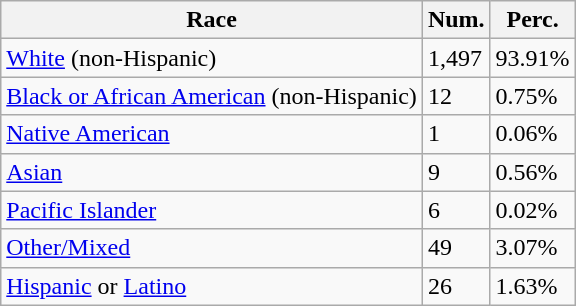<table class="wikitable">
<tr>
<th>Race</th>
<th>Num.</th>
<th>Perc.</th>
</tr>
<tr>
<td><a href='#'>White</a> (non-Hispanic)</td>
<td>1,497</td>
<td>93.91%</td>
</tr>
<tr>
<td><a href='#'>Black or African American</a> (non-Hispanic)</td>
<td>12</td>
<td>0.75%</td>
</tr>
<tr>
<td><a href='#'>Native American</a></td>
<td>1</td>
<td>0.06%</td>
</tr>
<tr>
<td><a href='#'>Asian</a></td>
<td>9</td>
<td>0.56%</td>
</tr>
<tr>
<td><a href='#'>Pacific Islander</a></td>
<td>6</td>
<td>0.02%</td>
</tr>
<tr>
<td><a href='#'>Other/Mixed</a></td>
<td>49</td>
<td>3.07%</td>
</tr>
<tr>
<td><a href='#'>Hispanic</a> or <a href='#'>Latino</a></td>
<td>26</td>
<td>1.63%</td>
</tr>
</table>
